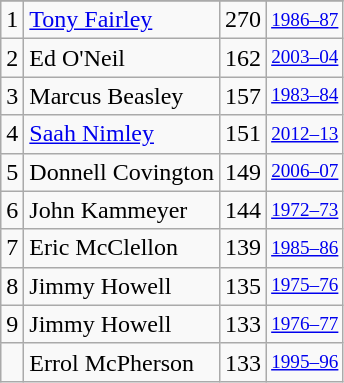<table class="wikitable">
<tr>
</tr>
<tr>
<td>1</td>
<td><a href='#'>Tony Fairley</a></td>
<td>270</td>
<td style="font-size:80%;"><a href='#'>1986–87</a></td>
</tr>
<tr>
<td>2</td>
<td>Ed O'Neil</td>
<td>162</td>
<td style="font-size:80%;"><a href='#'>2003–04</a></td>
</tr>
<tr>
<td>3</td>
<td>Marcus Beasley</td>
<td>157</td>
<td style="font-size:80%;"><a href='#'>1983–84</a></td>
</tr>
<tr>
<td>4</td>
<td><a href='#'>Saah Nimley</a></td>
<td>151</td>
<td style="font-size:80%;"><a href='#'>2012–13</a></td>
</tr>
<tr>
<td>5</td>
<td>Donnell Covington</td>
<td>149</td>
<td style="font-size:80%;"><a href='#'>2006–07</a></td>
</tr>
<tr>
<td>6</td>
<td>John Kammeyer</td>
<td>144</td>
<td style="font-size:80%;"><a href='#'>1972–73</a></td>
</tr>
<tr>
<td>7</td>
<td>Eric McClellon</td>
<td>139</td>
<td style="font-size:80%;"><a href='#'>1985–86</a></td>
</tr>
<tr>
<td>8</td>
<td>Jimmy Howell</td>
<td>135</td>
<td style="font-size:80%;"><a href='#'>1975–76</a></td>
</tr>
<tr>
<td>9</td>
<td>Jimmy Howell</td>
<td>133</td>
<td style="font-size:80%;"><a href='#'>1976–77</a></td>
</tr>
<tr>
<td></td>
<td>Errol McPherson</td>
<td>133</td>
<td style="font-size:80%;"><a href='#'>1995–96</a></td>
</tr>
</table>
